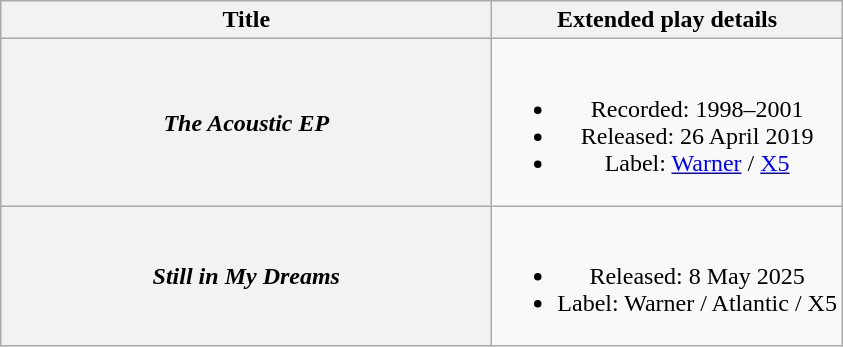<table class="wikitable plainrowheaders" style="text-align:center;">
<tr>
<th scope="col" style="width:20em;">Title</th>
<th scope="col">Extended play details</th>
</tr>
<tr>
<th scope="row"><em>The Acoustic EP</em></th>
<td><br><ul><li>Recorded: 1998–2001</li><li>Released: 26 April 2019</li><li>Label: <a href='#'>Warner</a> / <a href='#'>X5</a></li></ul></td>
</tr>
<tr>
<th scope="row"><em>Still in My Dreams</em></th>
<td><br><ul><li>Released: 8 May 2025</li><li>Label: Warner / Atlantic / X5</li></ul></td>
</tr>
</table>
